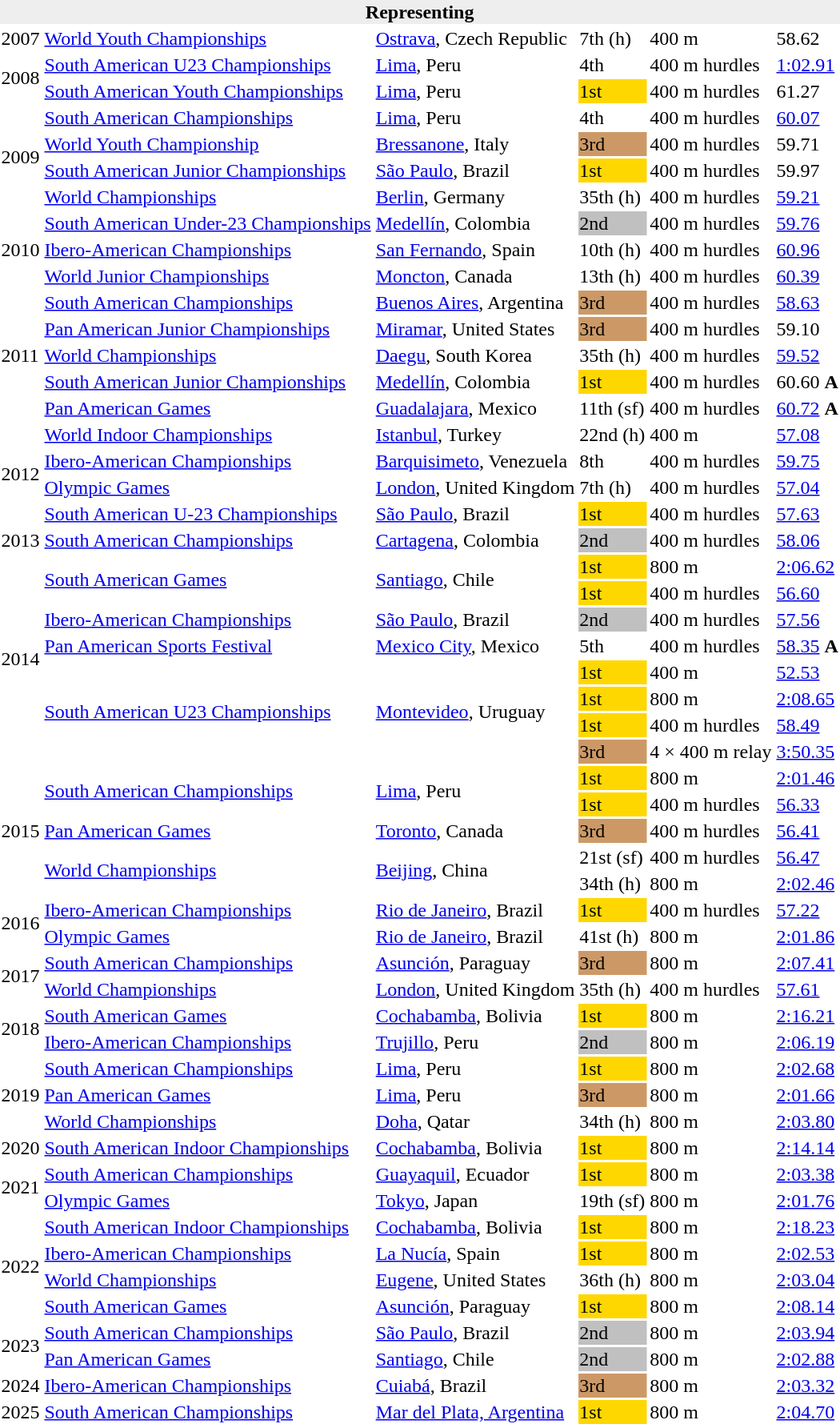<table>
<tr>
<th bgcolor="#eeeeee" colspan="6">Representing </th>
</tr>
<tr>
<td>2007</td>
<td><a href='#'>World Youth Championships</a></td>
<td><a href='#'>Ostrava</a>, Czech Republic</td>
<td>7th (h)</td>
<td>400 m</td>
<td>58.62</td>
</tr>
<tr>
<td rowspan=2>2008</td>
<td><a href='#'>South American U23 Championships</a></td>
<td><a href='#'>Lima</a>, Peru</td>
<td>4th</td>
<td>400 m hurdles</td>
<td><a href='#'>1:02.91</a></td>
</tr>
<tr>
<td><a href='#'>South American Youth Championships</a></td>
<td><a href='#'>Lima</a>, Peru</td>
<td bgcolor=gold>1st</td>
<td>400 m hurdles</td>
<td>61.27</td>
</tr>
<tr>
<td rowspan=4>2009</td>
<td><a href='#'>South American Championships</a></td>
<td><a href='#'>Lima</a>, Peru</td>
<td>4th</td>
<td>400 m hurdles</td>
<td><a href='#'>60.07</a></td>
</tr>
<tr>
<td><a href='#'>World Youth Championship</a></td>
<td><a href='#'>Bressanone</a>, Italy</td>
<td bgcolor="cc9966">3rd</td>
<td>400 m hurdles</td>
<td>59.71</td>
</tr>
<tr>
<td><a href='#'>South American Junior Championships</a></td>
<td><a href='#'>São Paulo</a>, Brazil</td>
<td bgcolor=gold>1st</td>
<td>400 m hurdles</td>
<td>59.97</td>
</tr>
<tr>
<td><a href='#'>World Championships</a></td>
<td><a href='#'>Berlin</a>, Germany</td>
<td>35th (h)</td>
<td>400 m hurdles</td>
<td><a href='#'>59.21</a></td>
</tr>
<tr>
<td rowspan=3>2010</td>
<td><a href='#'>South American Under-23 Championships</a></td>
<td><a href='#'>Medellín</a>, Colombia</td>
<td bgcolor=silver>2nd</td>
<td>400 m hurdles</td>
<td><a href='#'>59.76</a></td>
</tr>
<tr>
<td><a href='#'>Ibero-American Championships</a></td>
<td><a href='#'>San Fernando</a>, Spain</td>
<td>10th (h)</td>
<td>400 m hurdles</td>
<td><a href='#'>60.96</a></td>
</tr>
<tr>
<td><a href='#'>World Junior Championships</a></td>
<td><a href='#'>Moncton</a>, Canada</td>
<td>13th (h)</td>
<td>400 m hurdles</td>
<td><a href='#'>60.39</a></td>
</tr>
<tr>
<td rowspan=5>2011</td>
<td><a href='#'>South American Championships</a></td>
<td><a href='#'>Buenos Aires</a>, Argentina</td>
<td bgcolor="cc9966">3rd</td>
<td>400 m hurdles</td>
<td><a href='#'>58.63</a></td>
</tr>
<tr>
<td><a href='#'>Pan American Junior Championships</a></td>
<td><a href='#'>Miramar</a>, United States</td>
<td bgcolor="cc9966">3rd</td>
<td>400 m hurdles</td>
<td>59.10</td>
</tr>
<tr>
<td><a href='#'>World Championships</a></td>
<td><a href='#'>Daegu</a>, South Korea</td>
<td>35th (h)</td>
<td>400 m hurdles</td>
<td><a href='#'>59.52</a></td>
</tr>
<tr>
<td><a href='#'>South American Junior Championships</a></td>
<td><a href='#'>Medellín</a>, Colombia</td>
<td bgcolor=gold>1st</td>
<td>400 m hurdles</td>
<td>60.60 <strong>A</strong></td>
</tr>
<tr>
<td><a href='#'>Pan American Games</a></td>
<td><a href='#'>Guadalajara</a>, Mexico</td>
<td>11th (sf)</td>
<td>400 m hurdles</td>
<td><a href='#'>60.72</a> <strong>A</strong></td>
</tr>
<tr>
<td rowspan=4>2012</td>
<td><a href='#'>World Indoor Championships</a></td>
<td><a href='#'>Istanbul</a>, Turkey</td>
<td>22nd (h)</td>
<td>400 m</td>
<td><a href='#'>57.08</a></td>
</tr>
<tr>
<td><a href='#'>Ibero-American Championships</a></td>
<td><a href='#'>Barquisimeto</a>, Venezuela</td>
<td>8th</td>
<td>400 m hurdles</td>
<td><a href='#'>59.75</a></td>
</tr>
<tr>
<td><a href='#'>Olympic Games</a></td>
<td><a href='#'>London</a>, United Kingdom</td>
<td>7th (h)</td>
<td>400 m hurdles</td>
<td><a href='#'>57.04</a></td>
</tr>
<tr>
<td><a href='#'>South American U-23 Championships</a></td>
<td><a href='#'>São Paulo</a>, Brazil</td>
<td bgcolor=gold>1st</td>
<td>400 m hurdles</td>
<td><a href='#'>57.63</a></td>
</tr>
<tr>
<td>2013</td>
<td><a href='#'>South American Championships</a></td>
<td><a href='#'>Cartagena</a>, Colombia</td>
<td bgcolor=silver>2nd</td>
<td>400 m hurdles</td>
<td><a href='#'>58.06</a></td>
</tr>
<tr>
<td rowspan=8>2014</td>
<td rowspan=2><a href='#'>South American Games</a></td>
<td rowspan=2><a href='#'>Santiago</a>, Chile</td>
<td bgcolor=gold>1st</td>
<td>800 m</td>
<td><a href='#'>2:06.62</a></td>
</tr>
<tr>
<td bgcolor=gold>1st</td>
<td>400 m hurdles</td>
<td><a href='#'>56.60</a></td>
</tr>
<tr>
<td><a href='#'>Ibero-American Championships</a></td>
<td><a href='#'>São Paulo</a>, Brazil</td>
<td bgcolor=silver>2nd</td>
<td>400 m hurdles</td>
<td><a href='#'>57.56</a></td>
</tr>
<tr>
<td><a href='#'>Pan American Sports Festival</a></td>
<td><a href='#'>Mexico City</a>, Mexico</td>
<td>5th</td>
<td>400 m hurdles</td>
<td><a href='#'>58.35</a> <strong>A</strong></td>
</tr>
<tr>
<td rowspan=4><a href='#'>South American U23 Championships</a></td>
<td rowspan=4><a href='#'>Montevideo</a>, Uruguay</td>
<td bgcolor=gold>1st</td>
<td>400 m</td>
<td><a href='#'>52.53</a></td>
</tr>
<tr>
<td bgcolor=gold>1st</td>
<td>800 m</td>
<td><a href='#'>2:08.65</a></td>
</tr>
<tr>
<td bgcolor=gold>1st</td>
<td>400 m hurdles</td>
<td><a href='#'>58.49</a></td>
</tr>
<tr>
<td bgcolor="cc9966">3rd</td>
<td>4 × 400 m relay</td>
<td><a href='#'>3:50.35</a></td>
</tr>
<tr>
<td rowspan=5>2015</td>
<td rowspan=2><a href='#'>South American Championships</a></td>
<td rowspan=2><a href='#'>Lima</a>, Peru</td>
<td bgcolor=gold>1st</td>
<td>800 m</td>
<td><a href='#'>2:01.46</a></td>
</tr>
<tr>
<td bgcolor=gold>1st</td>
<td>400 m hurdles</td>
<td><a href='#'>56.33</a></td>
</tr>
<tr>
<td><a href='#'>Pan American Games</a></td>
<td><a href='#'>Toronto</a>, Canada</td>
<td bgcolor="cc9966">3rd</td>
<td>400 m hurdles</td>
<td><a href='#'>56.41</a></td>
</tr>
<tr>
<td rowspan=2><a href='#'>World Championships</a></td>
<td rowspan=2><a href='#'>Beijing</a>, China</td>
<td>21st (sf)</td>
<td>400 m hurdles</td>
<td><a href='#'>56.47</a></td>
</tr>
<tr>
<td>34th (h)</td>
<td>800 m</td>
<td><a href='#'>2:02.46</a></td>
</tr>
<tr>
<td rowspan=2>2016</td>
<td><a href='#'>Ibero-American Championships</a></td>
<td><a href='#'>Rio de Janeiro</a>, Brazil</td>
<td bgcolor=gold>1st</td>
<td>400 m hurdles</td>
<td><a href='#'>57.22</a></td>
</tr>
<tr>
<td><a href='#'>Olympic Games</a></td>
<td><a href='#'>Rio de Janeiro</a>, Brazil</td>
<td>41st (h)</td>
<td>800 m</td>
<td><a href='#'>2:01.86</a></td>
</tr>
<tr>
<td rowspan=2>2017</td>
<td><a href='#'>South American Championships</a></td>
<td><a href='#'>Asunción</a>, Paraguay</td>
<td bgcolor=cc9966>3rd</td>
<td>800 m</td>
<td><a href='#'>2:07.41</a></td>
</tr>
<tr>
<td><a href='#'>World Championships</a></td>
<td><a href='#'>London</a>, United Kingdom</td>
<td>35th (h)</td>
<td>400 m hurdles</td>
<td><a href='#'>57.61</a></td>
</tr>
<tr>
<td rowspan=2>2018</td>
<td><a href='#'>South American Games</a></td>
<td><a href='#'>Cochabamba</a>, Bolivia</td>
<td bgcolor=gold>1st</td>
<td>800 m</td>
<td><a href='#'>2:16.21</a></td>
</tr>
<tr>
<td><a href='#'>Ibero-American Championships</a></td>
<td><a href='#'>Trujillo</a>, Peru</td>
<td bgcolor=silver>2nd</td>
<td>800 m</td>
<td><a href='#'>2:06.19</a></td>
</tr>
<tr>
<td rowspan=3>2019</td>
<td><a href='#'>South American Championships</a></td>
<td><a href='#'>Lima</a>, Peru</td>
<td bgcolor=gold>1st</td>
<td>800 m</td>
<td><a href='#'>2:02.68</a></td>
</tr>
<tr>
<td><a href='#'>Pan American Games</a></td>
<td><a href='#'>Lima</a>, Peru</td>
<td bgcolor="cc9966">3rd</td>
<td>800 m</td>
<td><a href='#'>2:01.66</a></td>
</tr>
<tr>
<td><a href='#'>World Championships</a></td>
<td><a href='#'>Doha</a>, Qatar</td>
<td>34th (h)</td>
<td>800 m</td>
<td><a href='#'>2:03.80</a></td>
</tr>
<tr>
<td>2020</td>
<td><a href='#'>South American Indoor Championships</a></td>
<td><a href='#'>Cochabamba</a>, Bolivia</td>
<td bgcolor=gold>1st</td>
<td>800 m</td>
<td><a href='#'>2:14.14</a></td>
</tr>
<tr>
<td rowspan=2>2021</td>
<td><a href='#'>South American Championships</a></td>
<td><a href='#'>Guayaquil</a>, Ecuador</td>
<td bgcolor=gold>1st</td>
<td>800 m</td>
<td><a href='#'>2:03.38</a></td>
</tr>
<tr>
<td><a href='#'>Olympic Games</a></td>
<td><a href='#'>Tokyo</a>, Japan</td>
<td>19th (sf)</td>
<td>800 m</td>
<td><a href='#'>2:01.76</a></td>
</tr>
<tr>
<td rowspan=4>2022</td>
<td><a href='#'>South American Indoor Championships</a></td>
<td><a href='#'>Cochabamba</a>, Bolivia</td>
<td bgcolor=gold>1st</td>
<td>800 m</td>
<td><a href='#'>2:18.23</a></td>
</tr>
<tr>
<td><a href='#'>Ibero-American Championships</a></td>
<td><a href='#'>La Nucía</a>, Spain</td>
<td bgcolor=gold>1st</td>
<td>800 m</td>
<td><a href='#'>2:02.53</a></td>
</tr>
<tr>
<td><a href='#'>World Championships</a></td>
<td><a href='#'>Eugene</a>, United States</td>
<td>36th (h)</td>
<td>800 m</td>
<td><a href='#'>2:03.04</a></td>
</tr>
<tr>
<td><a href='#'>South American Games</a></td>
<td><a href='#'>Asunción</a>, Paraguay</td>
<td bgcolor=gold>1st</td>
<td>800 m</td>
<td><a href='#'>2:08.14</a></td>
</tr>
<tr>
<td rowspan=2>2023</td>
<td><a href='#'>South American Championships</a></td>
<td><a href='#'>São Paulo</a>, Brazil</td>
<td bgcolor=silver>2nd</td>
<td>800 m</td>
<td><a href='#'>2:03.94</a></td>
</tr>
<tr>
<td><a href='#'>Pan American Games</a></td>
<td><a href='#'>Santiago</a>, Chile</td>
<td bgcolor=silver>2nd</td>
<td>800 m</td>
<td><a href='#'>2:02.88</a></td>
</tr>
<tr>
<td>2024</td>
<td><a href='#'>Ibero-American Championships</a></td>
<td><a href='#'>Cuiabá</a>, Brazil</td>
<td bgcolor=cc9966>3rd</td>
<td>800 m</td>
<td><a href='#'>2:03.32</a></td>
</tr>
<tr>
<td>2025</td>
<td><a href='#'>South American Championships</a></td>
<td><a href='#'>Mar del Plata, Argentina</a></td>
<td bgcolor=gold>1st</td>
<td>800 m</td>
<td><a href='#'>2:04.70</a></td>
</tr>
</table>
